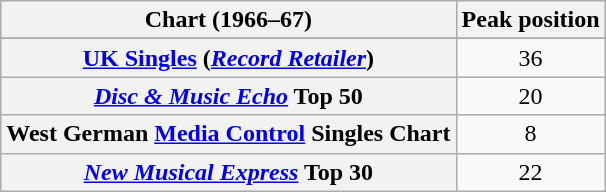<table class="wikitable sortable plainrowheaders" style="text-align:center;">
<tr>
<th scope="col">Chart (1966–67)</th>
<th scope="col">Peak position</th>
</tr>
<tr>
</tr>
<tr>
<th scope="row"><a href='#'>UK Singles</a> (<em><a href='#'>Record Retailer</a></em>)</th>
<td>36</td>
</tr>
<tr>
<th scope="row"><em><a href='#'>Disc & Music Echo</a></em> Top 50</th>
<td align="center">20</td>
</tr>
<tr>
<th scope="row">West German <a href='#'>Media Control</a> Singles Chart</th>
<td align="center">8</td>
</tr>
<tr>
<th scope="row"><em><a href='#'>New Musical Express</a></em> Top 30</th>
<td align="center">22</td>
</tr>
</table>
